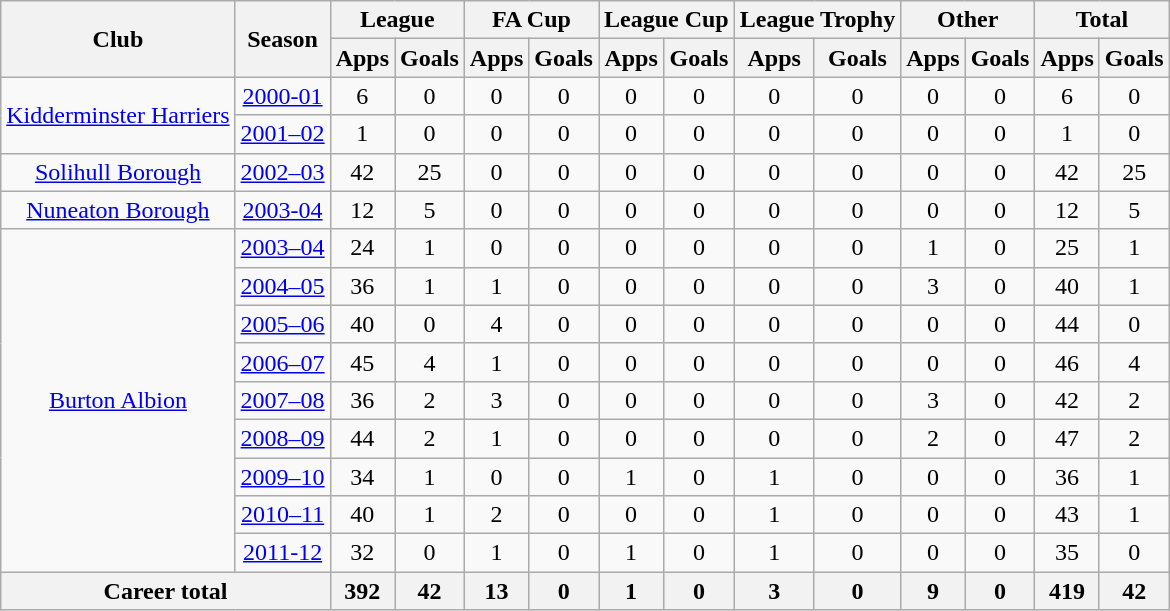<table class="wikitable" style="text-align: center;">
<tr>
<th rowspan="2">Club</th>
<th rowspan="2">Season</th>
<th colspan="2">League</th>
<th colspan="2">FA Cup</th>
<th colspan="2">League Cup</th>
<th colspan="2">League Trophy</th>
<th colspan="2">Other</th>
<th colspan="2">Total</th>
</tr>
<tr>
<th>Apps</th>
<th>Goals</th>
<th>Apps</th>
<th>Goals</th>
<th>Apps</th>
<th>Goals</th>
<th>Apps</th>
<th>Goals</th>
<th>Apps</th>
<th>Goals</th>
<th>Apps</th>
<th>Goals</th>
</tr>
<tr>
<td rowspan="2"><a href='#'>Kidderminster Harriers</a></td>
<td><a href='#'>2000-01</a></td>
<td>6</td>
<td>0</td>
<td>0</td>
<td>0</td>
<td>0</td>
<td>0</td>
<td>0</td>
<td>0</td>
<td>0</td>
<td>0</td>
<td>6</td>
<td>0</td>
</tr>
<tr>
<td><a href='#'>2001–02</a></td>
<td>1</td>
<td>0</td>
<td>0</td>
<td>0</td>
<td>0</td>
<td>0</td>
<td>0</td>
<td>0</td>
<td>0</td>
<td>0</td>
<td>1</td>
<td>0</td>
</tr>
<tr>
<td rowspan="1"><a href='#'>Solihull Borough</a></td>
<td><a href='#'>2002–03</a></td>
<td>42</td>
<td>25</td>
<td>0</td>
<td>0</td>
<td>0</td>
<td>0</td>
<td>0</td>
<td>0</td>
<td>0</td>
<td>0</td>
<td>42</td>
<td>25</td>
</tr>
<tr>
<td rowspan="1"><a href='#'>Nuneaton Borough</a></td>
<td><a href='#'>2003-04</a></td>
<td>12</td>
<td>5</td>
<td>0</td>
<td>0</td>
<td>0</td>
<td>0</td>
<td>0</td>
<td>0</td>
<td>0</td>
<td>0</td>
<td>12</td>
<td>5</td>
</tr>
<tr>
<td rowspan="9"><a href='#'>Burton Albion</a></td>
<td><a href='#'>2003–04</a></td>
<td>24</td>
<td>1</td>
<td>0</td>
<td>0</td>
<td>0</td>
<td>0</td>
<td>0</td>
<td>0</td>
<td>1</td>
<td>0</td>
<td>25</td>
<td>1</td>
</tr>
<tr>
<td><a href='#'>2004–05</a></td>
<td>36</td>
<td>1</td>
<td>1</td>
<td>0</td>
<td>0</td>
<td>0</td>
<td>0</td>
<td>0</td>
<td>3</td>
<td>0</td>
<td>40</td>
<td>1</td>
</tr>
<tr>
<td><a href='#'>2005–06</a></td>
<td>40</td>
<td>0</td>
<td>4</td>
<td>0</td>
<td>0</td>
<td>0</td>
<td>0</td>
<td>0</td>
<td>0</td>
<td>0</td>
<td>44</td>
<td>0</td>
</tr>
<tr>
<td><a href='#'>2006–07</a></td>
<td>45</td>
<td>4</td>
<td>1</td>
<td>0</td>
<td>0</td>
<td>0</td>
<td>0</td>
<td>0</td>
<td>0</td>
<td>0</td>
<td>46</td>
<td>4</td>
</tr>
<tr>
<td><a href='#'>2007–08</a></td>
<td>36</td>
<td>2</td>
<td>3</td>
<td>0</td>
<td>0</td>
<td>0</td>
<td>0</td>
<td>0</td>
<td>3</td>
<td>0</td>
<td>42</td>
<td>2</td>
</tr>
<tr>
<td><a href='#'>2008–09</a></td>
<td>44</td>
<td>2</td>
<td>1</td>
<td>0</td>
<td>0</td>
<td>0</td>
<td>0</td>
<td>0</td>
<td>2</td>
<td>0</td>
<td>47</td>
<td>2</td>
</tr>
<tr>
<td><a href='#'>2009–10</a></td>
<td>34</td>
<td>1</td>
<td>0</td>
<td>0</td>
<td>1</td>
<td>0</td>
<td>1</td>
<td>0</td>
<td>0</td>
<td>0</td>
<td>36</td>
<td>1</td>
</tr>
<tr>
<td><a href='#'>2010–11</a></td>
<td>40</td>
<td>1</td>
<td>2</td>
<td>0</td>
<td>0</td>
<td>0</td>
<td>1</td>
<td>0</td>
<td>0</td>
<td>0</td>
<td>43</td>
<td>1</td>
</tr>
<tr |->
<td><a href='#'>2011-12</a></td>
<td>32</td>
<td>0</td>
<td>1</td>
<td>0</td>
<td>1</td>
<td>0</td>
<td>1</td>
<td>0</td>
<td>0</td>
<td>0</td>
<td>35</td>
<td>0</td>
</tr>
<tr |->
<th colspan="2">Career total</th>
<th>392</th>
<th>42</th>
<th>13</th>
<th>0</th>
<th>1</th>
<th>0</th>
<th>3</th>
<th>0</th>
<th>9</th>
<th>0</th>
<th>419</th>
<th>42</th>
</tr>
</table>
